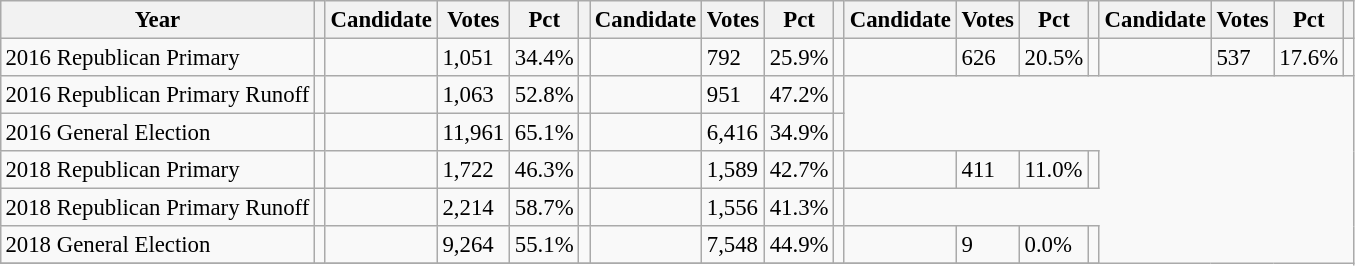<table class="wikitable" style="margin:0.5em ; font-size:95%">
<tr>
<th>Year</th>
<th></th>
<th>Candidate</th>
<th>Votes</th>
<th>Pct</th>
<th></th>
<th>Candidate</th>
<th>Votes</th>
<th>Pct</th>
<th></th>
<th>Candidate</th>
<th>Votes</th>
<th>Pct</th>
<th></th>
<th>Candidate</th>
<th>Votes</th>
<th>Pct</th>
<th></th>
</tr>
<tr>
<td>2016 Republican Primary</td>
<td></td>
<td></td>
<td>1,051</td>
<td>34.4%</td>
<td></td>
<td></td>
<td>792</td>
<td>25.9%</td>
<td></td>
<td></td>
<td>626</td>
<td>20.5%</td>
<td></td>
<td></td>
<td>537</td>
<td>17.6%</td>
<td></td>
</tr>
<tr>
<td>2016 Republican Primary Runoff</td>
<td></td>
<td></td>
<td>1,063</td>
<td>52.8%</td>
<td></td>
<td></td>
<td>951</td>
<td>47.2%</td>
<td></td>
</tr>
<tr>
<td>2016 General Election</td>
<td></td>
<td></td>
<td>11,961</td>
<td>65.1%</td>
<td></td>
<td></td>
<td>6,416</td>
<td>34.9%</td>
<td></td>
</tr>
<tr>
<td>2018 Republican Primary</td>
<td></td>
<td></td>
<td>1,722</td>
<td>46.3%</td>
<td></td>
<td></td>
<td>1,589</td>
<td>42.7%</td>
<td></td>
<td></td>
<td>411</td>
<td>11.0%</td>
<td></td>
</tr>
<tr>
<td>2018 Republican Primary Runoff</td>
<td></td>
<td></td>
<td>2,214</td>
<td>58.7%</td>
<td></td>
<td></td>
<td>1,556</td>
<td>41.3%</td>
<td></td>
</tr>
<tr>
<td>2018 General Election</td>
<td></td>
<td></td>
<td>9,264</td>
<td>55.1%</td>
<td></td>
<td></td>
<td>7,548</td>
<td>44.9%</td>
<td></td>
<td></td>
<td>9</td>
<td>0.0%</td>
<td></td>
</tr>
<tr>
</tr>
</table>
